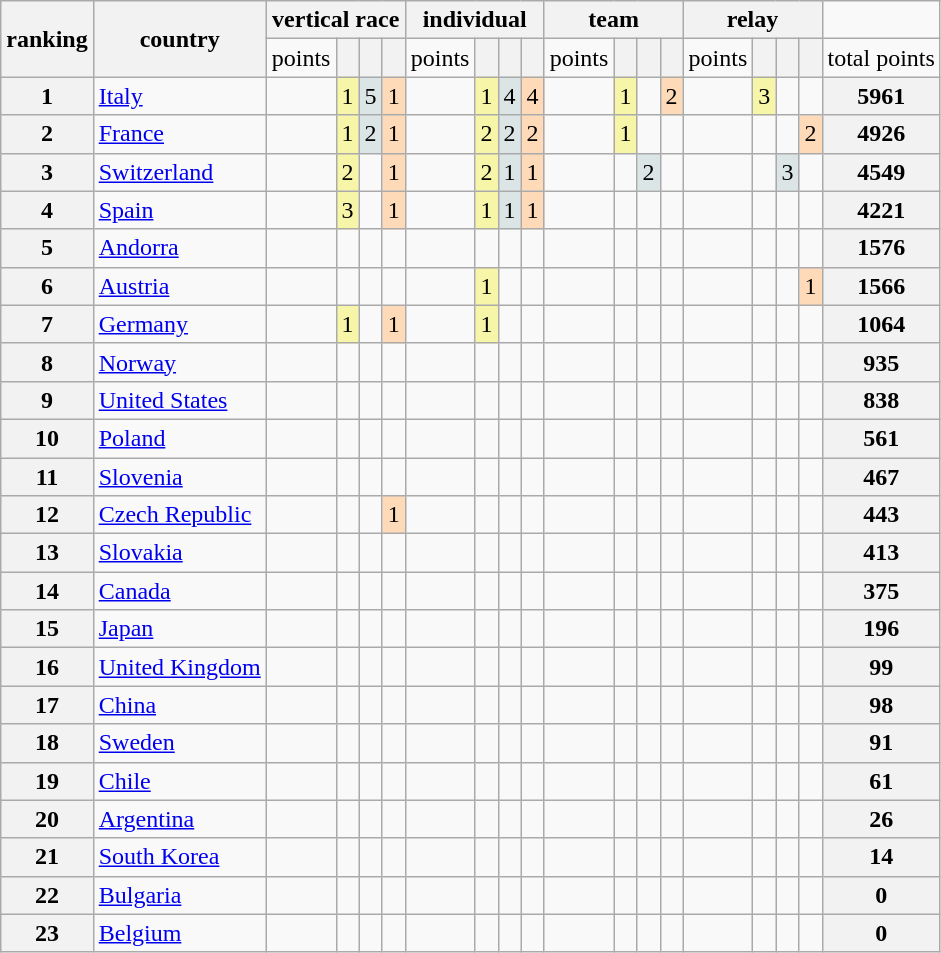<table class="wikitable">
<tr>
<th rowspan="2">ranking</th>
<th rowspan="2">country</th>
<th colspan="4">vertical race</th>
<th colspan="4">individual</th>
<th colspan="4">team</th>
<th colspan="4">relay</th>
<td></td>
</tr>
<tr>
<td>points</td>
<th bgcolor="gold"></th>
<th bgcolor="silver"></th>
<th bgcolor="#cc9966"></th>
<td>points</td>
<th bgcolor="gold"></th>
<th bgcolor="silver"></th>
<th bgcolor="#cc9966"></th>
<td>points</td>
<th bgcolor="gold"></th>
<th bgcolor="silver"></th>
<th bgcolor="#cc9966"></th>
<td>points</td>
<th bgcolor="gold"></th>
<th bgcolor="silver"></th>
<th bgcolor="#cc9966"></th>
<td>total points</td>
</tr>
<tr>
<th>1</th>
<td> <a href='#'>Italy</a></td>
<td></td>
<td bgcolor="#F7F6A8">1</td>
<td bgcolor="#DCE5E5">5</td>
<td bgcolor="#FFDAB9">1</td>
<td></td>
<td bgcolor="#F7F6A8">1</td>
<td bgcolor="#DCE5E5">4</td>
<td bgcolor="#FFDAB9">4</td>
<td></td>
<td bgcolor="#F7F6A8">1</td>
<td></td>
<td bgcolor="#FFDAB9">2</td>
<td></td>
<td bgcolor="#F7F6A8">3</td>
<td></td>
<td></td>
<th>5961</th>
</tr>
<tr>
<th>2</th>
<td> <a href='#'>France</a></td>
<td></td>
<td bgcolor="#F7F6A8">1</td>
<td bgcolor="#DCE5E5">2</td>
<td bgcolor="#FFDAB9">1</td>
<td></td>
<td bgcolor="#F7F6A8">2</td>
<td bgcolor="#DCE5E5">2</td>
<td bgcolor="#FFDAB9">2</td>
<td></td>
<td bgcolor="#F7F6A8">1</td>
<td></td>
<td></td>
<td></td>
<td></td>
<td></td>
<td bgcolor="#FFDAB9">2</td>
<th>4926</th>
</tr>
<tr>
<th>3</th>
<td> <a href='#'>Switzerland</a></td>
<td></td>
<td bgcolor="#F7F6A8">2</td>
<td></td>
<td bgcolor="#FFDAB9">1</td>
<td></td>
<td bgcolor="#F7F6A8">2</td>
<td bgcolor="#DCE5E5">1</td>
<td bgcolor="#FFDAB9">1</td>
<td></td>
<td></td>
<td bgcolor="#DCE5E5">2</td>
<td></td>
<td></td>
<td></td>
<td bgcolor="#DCE5E5">3</td>
<td></td>
<th>4549</th>
</tr>
<tr>
<th>4</th>
<td> <a href='#'>Spain</a></td>
<td></td>
<td bgcolor="#F7F6A8">3</td>
<td></td>
<td bgcolor="#FFDAB9">1</td>
<td></td>
<td bgcolor="#F7F6A8">1</td>
<td bgcolor="#DCE5E5">1</td>
<td bgcolor="#FFDAB9">1</td>
<td></td>
<td></td>
<td></td>
<td></td>
<td></td>
<td></td>
<td></td>
<td></td>
<th>4221</th>
</tr>
<tr>
<th>5</th>
<td> <a href='#'>Andorra</a></td>
<td></td>
<td></td>
<td></td>
<td></td>
<td></td>
<td></td>
<td></td>
<td></td>
<td></td>
<td></td>
<td></td>
<td></td>
<td></td>
<td></td>
<td></td>
<td></td>
<th>1576</th>
</tr>
<tr>
<th>6</th>
<td> <a href='#'>Austria</a></td>
<td></td>
<td></td>
<td></td>
<td></td>
<td></td>
<td bgcolor="#F7F6A8">1</td>
<td></td>
<td></td>
<td></td>
<td></td>
<td></td>
<td></td>
<td></td>
<td></td>
<td></td>
<td bgcolor="#FFDAB9">1</td>
<th>1566</th>
</tr>
<tr>
<th>7</th>
<td> <a href='#'>Germany</a></td>
<td></td>
<td bgcolor="#F7F6A8">1</td>
<td></td>
<td bgcolor="#FFDAB9">1</td>
<td></td>
<td bgcolor="#F7F6A8">1</td>
<td></td>
<td></td>
<td></td>
<td></td>
<td></td>
<td></td>
<td></td>
<td></td>
<td></td>
<td></td>
<th>1064</th>
</tr>
<tr>
<th>8</th>
<td> <a href='#'>Norway</a></td>
<td></td>
<td></td>
<td></td>
<td></td>
<td></td>
<td></td>
<td></td>
<td></td>
<td></td>
<td></td>
<td></td>
<td></td>
<td></td>
<td></td>
<td></td>
<td></td>
<th>935</th>
</tr>
<tr>
<th>9</th>
<td> <a href='#'>United States</a></td>
<td></td>
<td></td>
<td></td>
<td></td>
<td></td>
<td></td>
<td></td>
<td></td>
<td></td>
<td></td>
<td></td>
<td></td>
<td></td>
<td></td>
<td></td>
<td></td>
<th>838</th>
</tr>
<tr>
<th>10</th>
<td> <a href='#'>Poland</a></td>
<td></td>
<td></td>
<td></td>
<td></td>
<td></td>
<td></td>
<td></td>
<td></td>
<td></td>
<td></td>
<td></td>
<td></td>
<td></td>
<td></td>
<td></td>
<td></td>
<th>561</th>
</tr>
<tr>
<th>11</th>
<td> <a href='#'>Slovenia</a></td>
<td></td>
<td></td>
<td></td>
<td></td>
<td></td>
<td></td>
<td></td>
<td></td>
<td></td>
<td></td>
<td></td>
<td></td>
<td></td>
<td></td>
<td></td>
<td></td>
<th>467</th>
</tr>
<tr>
<th>12</th>
<td> <a href='#'>Czech Republic</a></td>
<td></td>
<td></td>
<td></td>
<td bgcolor="#FFDAB9">1</td>
<td></td>
<td></td>
<td></td>
<td></td>
<td></td>
<td></td>
<td></td>
<td></td>
<td></td>
<td></td>
<td></td>
<td></td>
<th>443</th>
</tr>
<tr>
<th>13</th>
<td> <a href='#'>Slovakia</a></td>
<td></td>
<td></td>
<td></td>
<td></td>
<td></td>
<td></td>
<td></td>
<td></td>
<td></td>
<td></td>
<td></td>
<td></td>
<td></td>
<td></td>
<td></td>
<td></td>
<th>413</th>
</tr>
<tr>
<th>14</th>
<td> <a href='#'>Canada</a></td>
<td></td>
<td></td>
<td></td>
<td></td>
<td></td>
<td></td>
<td></td>
<td></td>
<td></td>
<td></td>
<td></td>
<td></td>
<td></td>
<td></td>
<td></td>
<td></td>
<th>375</th>
</tr>
<tr>
<th>15</th>
<td> <a href='#'>Japan</a></td>
<td></td>
<td></td>
<td></td>
<td></td>
<td></td>
<td></td>
<td></td>
<td></td>
<td></td>
<td></td>
<td></td>
<td></td>
<td></td>
<td></td>
<td></td>
<td></td>
<th>196</th>
</tr>
<tr>
<th>16</th>
<td> <a href='#'>United Kingdom</a></td>
<td></td>
<td></td>
<td></td>
<td></td>
<td></td>
<td></td>
<td></td>
<td></td>
<td></td>
<td></td>
<td></td>
<td></td>
<td></td>
<td></td>
<td></td>
<td></td>
<th>99</th>
</tr>
<tr>
<th>17</th>
<td> <a href='#'>China</a></td>
<td></td>
<td></td>
<td></td>
<td></td>
<td></td>
<td></td>
<td></td>
<td></td>
<td></td>
<td></td>
<td></td>
<td></td>
<td></td>
<td></td>
<td></td>
<td></td>
<th>98</th>
</tr>
<tr>
<th>18</th>
<td> <a href='#'>Sweden</a></td>
<td></td>
<td></td>
<td></td>
<td></td>
<td></td>
<td></td>
<td></td>
<td></td>
<td></td>
<td></td>
<td></td>
<td></td>
<td></td>
<td></td>
<td></td>
<td></td>
<th>91</th>
</tr>
<tr>
<th>19</th>
<td> <a href='#'>Chile</a></td>
<td></td>
<td></td>
<td></td>
<td></td>
<td></td>
<td></td>
<td></td>
<td></td>
<td></td>
<td></td>
<td></td>
<td></td>
<td></td>
<td></td>
<td></td>
<td></td>
<th>61</th>
</tr>
<tr>
<th>20</th>
<td> <a href='#'>Argentina</a></td>
<td></td>
<td></td>
<td></td>
<td></td>
<td></td>
<td></td>
<td></td>
<td></td>
<td></td>
<td></td>
<td></td>
<td></td>
<td></td>
<td></td>
<td></td>
<td></td>
<th>26</th>
</tr>
<tr>
<th>21</th>
<td> <a href='#'>South Korea</a></td>
<td></td>
<td></td>
<td></td>
<td></td>
<td></td>
<td></td>
<td></td>
<td></td>
<td></td>
<td></td>
<td></td>
<td></td>
<td></td>
<td></td>
<td></td>
<td></td>
<th>14</th>
</tr>
<tr>
<th>22</th>
<td> <a href='#'>Bulgaria</a></td>
<td></td>
<td></td>
<td></td>
<td></td>
<td></td>
<td></td>
<td></td>
<td></td>
<td></td>
<td></td>
<td></td>
<td></td>
<td></td>
<td></td>
<td></td>
<td></td>
<th>0</th>
</tr>
<tr>
<th>23</th>
<td> <a href='#'>Belgium</a></td>
<td></td>
<td></td>
<td></td>
<td></td>
<td></td>
<td></td>
<td></td>
<td></td>
<td></td>
<td></td>
<td></td>
<td></td>
<td></td>
<td></td>
<td></td>
<td></td>
<th>0</th>
</tr>
</table>
